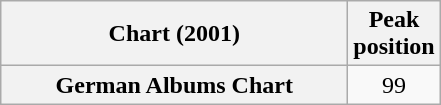<table class="wikitable plainrowheaders sortable" style="text-align:center;" border="1">
<tr>
<th scope="col" style="width:14em;">Chart (2001)</th>
<th scope="col">Peak<br>position</th>
</tr>
<tr>
<th scope="row">German Albums Chart</th>
<td>99</td>
</tr>
</table>
